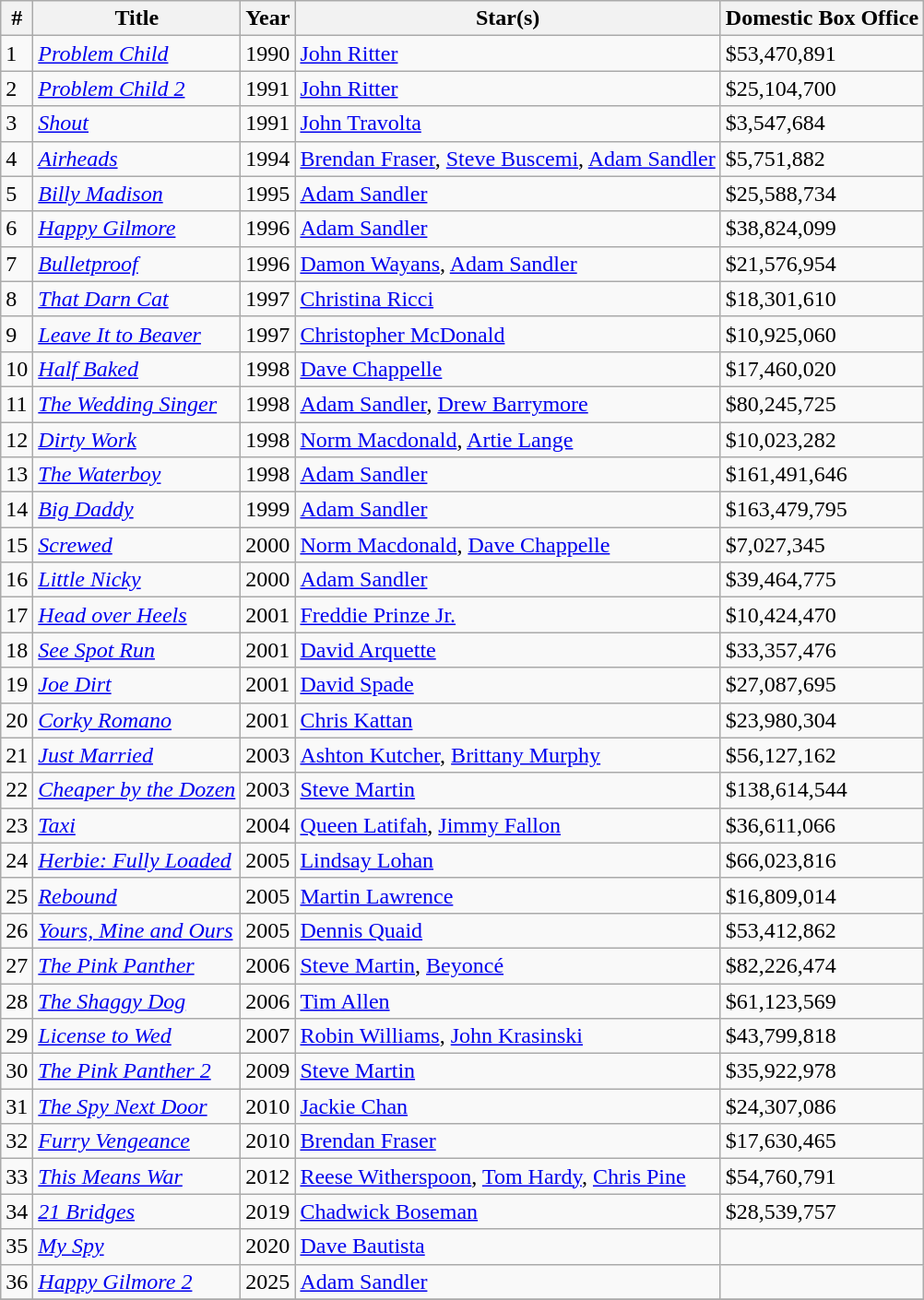<table class="wikitable">
<tr>
<th>#</th>
<th>Title</th>
<th>Year</th>
<th>Star(s)</th>
<th>Domestic Box Office</th>
</tr>
<tr>
<td>1</td>
<td><em><a href='#'>Problem Child</a></em></td>
<td>1990</td>
<td><a href='#'>John Ritter</a></td>
<td>$53,470,891</td>
</tr>
<tr>
<td>2</td>
<td><em><a href='#'>Problem Child 2</a></em></td>
<td>1991</td>
<td><a href='#'>John Ritter</a></td>
<td>$25,104,700</td>
</tr>
<tr>
<td>3</td>
<td><em><a href='#'>Shout</a></em></td>
<td>1991</td>
<td><a href='#'>John Travolta</a></td>
<td>$3,547,684</td>
</tr>
<tr>
<td>4</td>
<td><em><a href='#'>Airheads</a></em></td>
<td>1994</td>
<td><a href='#'>Brendan Fraser</a>, <a href='#'>Steve Buscemi</a>, <a href='#'>Adam Sandler</a></td>
<td>$5,751,882</td>
</tr>
<tr>
<td>5</td>
<td><em><a href='#'>Billy Madison</a></em></td>
<td>1995</td>
<td><a href='#'>Adam Sandler</a></td>
<td>$25,588,734</td>
</tr>
<tr>
<td>6</td>
<td><em><a href='#'>Happy Gilmore</a></em></td>
<td>1996</td>
<td><a href='#'>Adam Sandler</a></td>
<td>$38,824,099</td>
</tr>
<tr>
<td>7</td>
<td><em><a href='#'>Bulletproof</a></em></td>
<td>1996</td>
<td><a href='#'>Damon Wayans</a>, <a href='#'>Adam Sandler</a></td>
<td>$21,576,954</td>
</tr>
<tr>
<td>8</td>
<td><em><a href='#'>That Darn Cat</a></em></td>
<td>1997</td>
<td><a href='#'>Christina Ricci</a></td>
<td>$18,301,610</td>
</tr>
<tr>
<td>9</td>
<td><em><a href='#'>Leave It to Beaver</a></em></td>
<td>1997</td>
<td><a href='#'>Christopher McDonald</a></td>
<td>$10,925,060</td>
</tr>
<tr>
<td>10</td>
<td><em><a href='#'>Half Baked</a></em></td>
<td>1998</td>
<td><a href='#'>Dave Chappelle</a></td>
<td>$17,460,020</td>
</tr>
<tr>
<td>11</td>
<td><em><a href='#'>The Wedding Singer</a></em></td>
<td>1998</td>
<td><a href='#'>Adam Sandler</a>, <a href='#'>Drew Barrymore</a></td>
<td>$80,245,725</td>
</tr>
<tr>
<td>12</td>
<td><em><a href='#'>Dirty Work</a></em></td>
<td>1998</td>
<td><a href='#'>Norm Macdonald</a>, <a href='#'>Artie Lange</a></td>
<td>$10,023,282</td>
</tr>
<tr>
<td>13</td>
<td><em><a href='#'>The Waterboy</a></em></td>
<td>1998</td>
<td><a href='#'>Adam Sandler</a></td>
<td>$161,491,646</td>
</tr>
<tr>
<td>14</td>
<td><em><a href='#'>Big Daddy</a></em></td>
<td>1999</td>
<td><a href='#'>Adam Sandler</a></td>
<td>$163,479,795</td>
</tr>
<tr>
<td>15</td>
<td><em><a href='#'>Screwed</a></em></td>
<td>2000</td>
<td><a href='#'>Norm Macdonald</a>, <a href='#'>Dave Chappelle</a></td>
<td>$7,027,345</td>
</tr>
<tr>
<td>16</td>
<td><em><a href='#'>Little Nicky</a></em></td>
<td>2000</td>
<td><a href='#'>Adam Sandler</a></td>
<td>$39,464,775</td>
</tr>
<tr>
<td>17</td>
<td><em><a href='#'>Head over Heels</a></em></td>
<td>2001</td>
<td><a href='#'>Freddie Prinze Jr.</a></td>
<td>$10,424,470</td>
</tr>
<tr>
<td>18</td>
<td><em><a href='#'>See Spot Run</a></em></td>
<td>2001</td>
<td><a href='#'>David Arquette</a></td>
<td>$33,357,476</td>
</tr>
<tr>
<td>19</td>
<td><em><a href='#'>Joe Dirt</a></em></td>
<td>2001</td>
<td><a href='#'>David Spade</a></td>
<td>$27,087,695</td>
</tr>
<tr>
<td>20</td>
<td><em><a href='#'>Corky Romano</a></em></td>
<td>2001</td>
<td><a href='#'>Chris Kattan</a></td>
<td>$23,980,304</td>
</tr>
<tr>
<td>21</td>
<td><em><a href='#'>Just Married</a></em></td>
<td>2003</td>
<td><a href='#'>Ashton Kutcher</a>, <a href='#'>Brittany Murphy</a></td>
<td>$56,127,162</td>
</tr>
<tr>
<td>22</td>
<td><em><a href='#'>Cheaper by the Dozen</a></em></td>
<td>2003</td>
<td><a href='#'>Steve Martin</a></td>
<td>$138,614,544</td>
</tr>
<tr>
<td>23</td>
<td><em><a href='#'>Taxi</a></em></td>
<td>2004</td>
<td><a href='#'>Queen Latifah</a>, <a href='#'>Jimmy Fallon</a></td>
<td>$36,611,066</td>
</tr>
<tr>
<td>24</td>
<td><em><a href='#'>Herbie: Fully Loaded</a></em></td>
<td>2005</td>
<td><a href='#'>Lindsay Lohan</a></td>
<td>$66,023,816</td>
</tr>
<tr>
<td>25</td>
<td><em><a href='#'>Rebound</a></em></td>
<td>2005</td>
<td><a href='#'>Martin Lawrence</a></td>
<td>$16,809,014</td>
</tr>
<tr>
<td>26</td>
<td><em><a href='#'>Yours, Mine and Ours</a></em></td>
<td>2005</td>
<td><a href='#'>Dennis Quaid</a></td>
<td>$53,412,862</td>
</tr>
<tr>
<td>27</td>
<td><em><a href='#'>The Pink Panther</a></em></td>
<td>2006</td>
<td><a href='#'>Steve Martin</a>, <a href='#'>Beyoncé</a></td>
<td>$82,226,474</td>
</tr>
<tr>
<td>28</td>
<td><em><a href='#'>The Shaggy Dog</a></em></td>
<td>2006</td>
<td><a href='#'>Tim Allen</a></td>
<td>$61,123,569</td>
</tr>
<tr>
<td>29</td>
<td><em><a href='#'>License to Wed</a></em></td>
<td>2007</td>
<td><a href='#'>Robin Williams</a>, <a href='#'>John Krasinski</a></td>
<td>$43,799,818</td>
</tr>
<tr>
<td>30</td>
<td><em><a href='#'>The Pink Panther 2</a></em></td>
<td>2009</td>
<td><a href='#'>Steve Martin</a></td>
<td>$35,922,978</td>
</tr>
<tr>
<td>31</td>
<td><em><a href='#'>The Spy Next Door</a></em></td>
<td>2010</td>
<td><a href='#'>Jackie Chan</a></td>
<td>$24,307,086</td>
</tr>
<tr>
<td>32</td>
<td><em><a href='#'>Furry Vengeance</a></em></td>
<td>2010</td>
<td><a href='#'>Brendan Fraser</a></td>
<td>$17,630,465</td>
</tr>
<tr>
<td>33</td>
<td><em><a href='#'>This Means War</a></em></td>
<td>2012</td>
<td><a href='#'>Reese Witherspoon</a>, <a href='#'>Tom Hardy</a>, <a href='#'>Chris Pine</a></td>
<td>$54,760,791</td>
</tr>
<tr>
<td>34</td>
<td><em><a href='#'>21 Bridges</a></em></td>
<td>2019</td>
<td><a href='#'>Chadwick Boseman</a></td>
<td>$28,539,757</td>
</tr>
<tr>
<td>35</td>
<td><em><a href='#'>My Spy</a></em></td>
<td>2020</td>
<td><a href='#'>Dave Bautista</a></td>
<td></td>
</tr>
<tr>
<td>36</td>
<td><em><a href='#'>Happy Gilmore 2</a></em></td>
<td>2025</td>
<td><a href='#'>Adam Sandler</a></td>
<td></td>
</tr>
<tr>
</tr>
</table>
